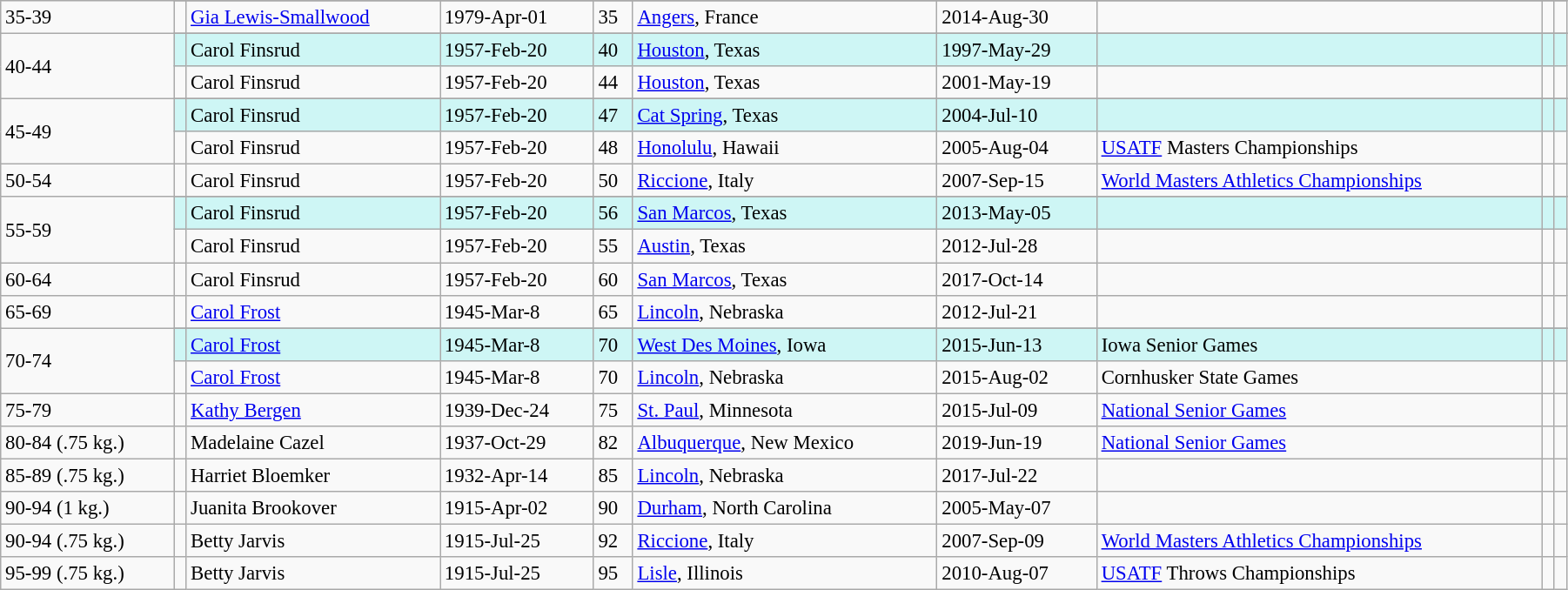<table class="wikitable" style="font-size:95%; width: 95%">
<tr>
<td rowspan=2>35-39</td>
</tr>
<tr>
<td></td>
<td><a href='#'>Gia Lewis-Smallwood</a></td>
<td>1979-Apr-01</td>
<td>35</td>
<td><a href='#'>Angers</a>, France</td>
<td>2014-Aug-30</td>
<td></td>
<td></td>
<td></td>
</tr>
<tr>
<td rowspan=3>40-44</td>
</tr>
<tr style="background:#cef6f5;">
<td></td>
<td>Carol Finsrud</td>
<td>1957-Feb-20</td>
<td>40</td>
<td><a href='#'>Houston</a>, Texas</td>
<td>1997-May-29</td>
<td></td>
<td></td>
<td></td>
</tr>
<tr>
<td></td>
<td>Carol Finsrud</td>
<td>1957-Feb-20</td>
<td>44</td>
<td><a href='#'>Houston</a>, Texas</td>
<td>2001-May-19</td>
<td></td>
<td></td>
<td></td>
</tr>
<tr>
<td rowspan=3>45-49</td>
</tr>
<tr style="background:#cef6f5;">
<td></td>
<td>Carol Finsrud</td>
<td>1957-Feb-20</td>
<td>47</td>
<td><a href='#'>Cat Spring</a>, Texas</td>
<td>2004-Jul-10</td>
<td></td>
<td></td>
<td></td>
</tr>
<tr>
<td></td>
<td>Carol Finsrud</td>
<td>1957-Feb-20</td>
<td>48</td>
<td><a href='#'>Honolulu</a>, Hawaii</td>
<td>2005-Aug-04</td>
<td><a href='#'>USATF</a> Masters Championships</td>
<td></td>
<td></td>
</tr>
<tr>
<td>50-54</td>
<td></td>
<td>Carol Finsrud</td>
<td>1957-Feb-20</td>
<td>50</td>
<td><a href='#'>Riccione</a>, Italy</td>
<td>2007-Sep-15</td>
<td><a href='#'>World Masters Athletics Championships</a></td>
<td></td>
<td></td>
</tr>
<tr>
<td rowspan=3>55-59</td>
</tr>
<tr style="background:#cef6f5;">
<td></td>
<td>Carol Finsrud</td>
<td>1957-Feb-20</td>
<td>56</td>
<td><a href='#'>San Marcos</a>, Texas</td>
<td>2013-May-05</td>
<td></td>
<td></td>
<td></td>
</tr>
<tr>
<td></td>
<td>Carol Finsrud</td>
<td>1957-Feb-20</td>
<td>55</td>
<td><a href='#'>Austin</a>, Texas</td>
<td>2012-Jul-28</td>
<td></td>
<td></td>
<td></td>
</tr>
<tr>
<td>60-64</td>
<td></td>
<td>Carol Finsrud</td>
<td>1957-Feb-20</td>
<td>60</td>
<td><a href='#'>San Marcos</a>, Texas</td>
<td>2017-Oct-14</td>
<td></td>
<td></td>
<td></td>
</tr>
<tr>
<td>65-69</td>
<td></td>
<td><a href='#'>Carol Frost</a></td>
<td>1945-Mar-8</td>
<td>65</td>
<td><a href='#'>Lincoln</a>, Nebraska</td>
<td>2012-Jul-21</td>
<td></td>
<td></td>
<td></td>
</tr>
<tr>
<td rowspan=3>70-74</td>
</tr>
<tr style="background:#cef6f5;">
<td></td>
<td><a href='#'>Carol Frost</a></td>
<td>1945-Mar-8</td>
<td>70</td>
<td><a href='#'>West Des Moines</a>, Iowa</td>
<td>2015-Jun-13</td>
<td>Iowa Senior Games</td>
<td></td>
<td></td>
</tr>
<tr>
<td></td>
<td><a href='#'>Carol Frost</a></td>
<td>1945-Mar-8</td>
<td>70</td>
<td><a href='#'>Lincoln</a>, Nebraska</td>
<td>2015-Aug-02</td>
<td>Cornhusker State Games</td>
<td></td>
<td></td>
</tr>
<tr>
<td>75-79</td>
<td></td>
<td><a href='#'>Kathy Bergen</a></td>
<td>1939-Dec-24</td>
<td>75</td>
<td><a href='#'>St. Paul</a>, Minnesota</td>
<td>2015-Jul-09</td>
<td><a href='#'>National Senior Games</a></td>
<td></td>
<td></td>
</tr>
<tr>
<td>80-84 (.75 kg.)</td>
<td></td>
<td>Madelaine Cazel</td>
<td>1937-Oct-29</td>
<td>82</td>
<td><a href='#'>Albuquerque</a>, New Mexico</td>
<td>2019-Jun-19</td>
<td><a href='#'>National Senior Games</a></td>
<td></td>
<td></td>
</tr>
<tr>
<td>85-89 (.75 kg.)</td>
<td></td>
<td>Harriet Bloemker</td>
<td>1932-Apr-14</td>
<td>85</td>
<td><a href='#'>Lincoln</a>, Nebraska</td>
<td>2017-Jul-22</td>
<td></td>
<td></td>
<td></td>
</tr>
<tr>
<td>90-94 (1 kg.)</td>
<td></td>
<td>Juanita Brookover</td>
<td>1915-Apr-02</td>
<td>90</td>
<td><a href='#'>Durham</a>, North Carolina</td>
<td>2005-May-07</td>
<td></td>
<td></td>
<td></td>
</tr>
<tr>
<td>90-94 (.75 kg.)</td>
<td></td>
<td>Betty Jarvis</td>
<td>1915-Jul-25</td>
<td>92</td>
<td><a href='#'>Riccione</a>, Italy</td>
<td>2007-Sep-09</td>
<td><a href='#'>World Masters Athletics Championships</a></td>
<td></td>
<td></td>
</tr>
<tr>
<td>95-99 (.75 kg.)</td>
<td></td>
<td>Betty Jarvis</td>
<td>1915-Jul-25</td>
<td>95</td>
<td><a href='#'>Lisle</a>, Illinois</td>
<td>2010-Aug-07</td>
<td><a href='#'>USATF</a> Throws Championships</td>
<td></td>
<td></td>
</tr>
</table>
